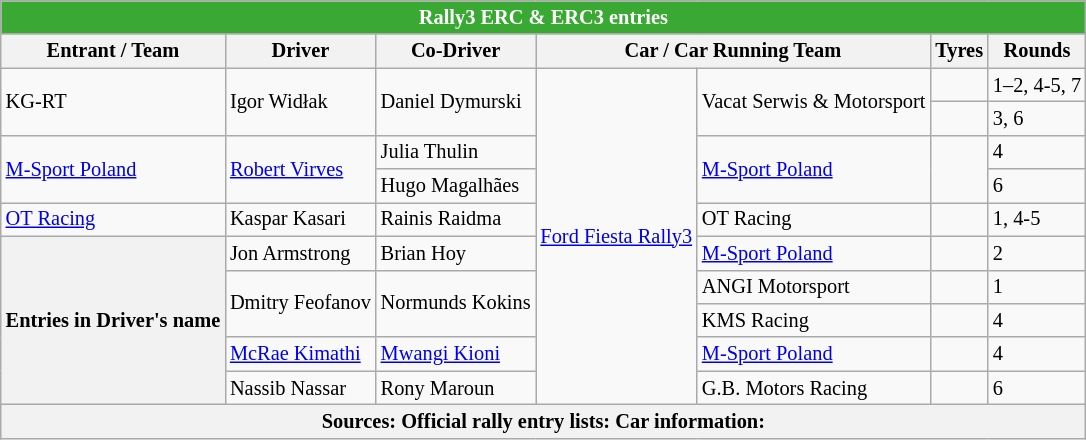<table class="wikitable" style="font-size: 85%">
<tr>
<th colspan="7" style="color:white; background-color:#3aa933;">Rally3 ERC & ERC3 entries</th>
</tr>
<tr>
<th>Entrant / Team</th>
<th>Driver</th>
<th>Co-Driver</th>
<th colspan="2">Car / Car Running Team</th>
<th>Tyres</th>
<th>Rounds</th>
</tr>
<tr>
<td rowspan="2"> KG-RT</td>
<td rowspan="2"> Igor Widłak</td>
<td rowspan="2"> Daniel Dymurski</td>
<td rowspan="10"><a href='#'>Ford Fiesta Rally3</a></td>
<td rowspan=2> Vacat Serwis & Motorsport</td>
<td></td>
<td>1–2, 4-5, 7</td>
</tr>
<tr>
<td></td>
<td>3, 6</td>
</tr>
<tr>
<td rowspan="2"> <a href='#'>M-Sport Poland</a></td>
<td rowspan="2"> <a href='#'>Robert Virves</a></td>
<td> Julia Thulin</td>
<td rowspan="2"> <a href='#'>M-Sport Poland</a></td>
<td rowspan="2"></td>
<td>4</td>
</tr>
<tr>
<td> Hugo Magalhães</td>
<td>6</td>
</tr>
<tr>
<td> <a href='#'>OT Racing</a></td>
<td> Kaspar Kasari</td>
<td> Rainis Raidma</td>
<td> OT Racing</td>
<td></td>
<td>1, 4-5</td>
</tr>
<tr>
<th rowspan="5">Entries in Driver's name</th>
<td> Jon Armstrong</td>
<td> Brian Hoy</td>
<td> <a href='#'>M-Sport Poland</a></td>
<td></td>
<td>2</td>
</tr>
<tr>
<td rowspan="2"> Dmitry Feofanov</td>
<td rowspan="2"> Normunds Kokins</td>
<td> ANGI Motorsport</td>
<td></td>
<td>1</td>
</tr>
<tr>
<td> KMS Racing</td>
<td></td>
<td>4</td>
</tr>
<tr>
<td> <a href='#'>McRae Kimathi</a></td>
<td> <a href='#'>Mwangi Kioni</a></td>
<td> <a href='#'>M-Sport Poland</a></td>
<td></td>
<td>4</td>
</tr>
<tr>
<td> Nassib Nassar</td>
<td> Rony Maroun</td>
<td> G.B. Motors Racing</td>
<td></td>
<td>6</td>
</tr>
<tr>
<th colspan="7">Sources: Official rally entry lists: Car information:</th>
</tr>
</table>
